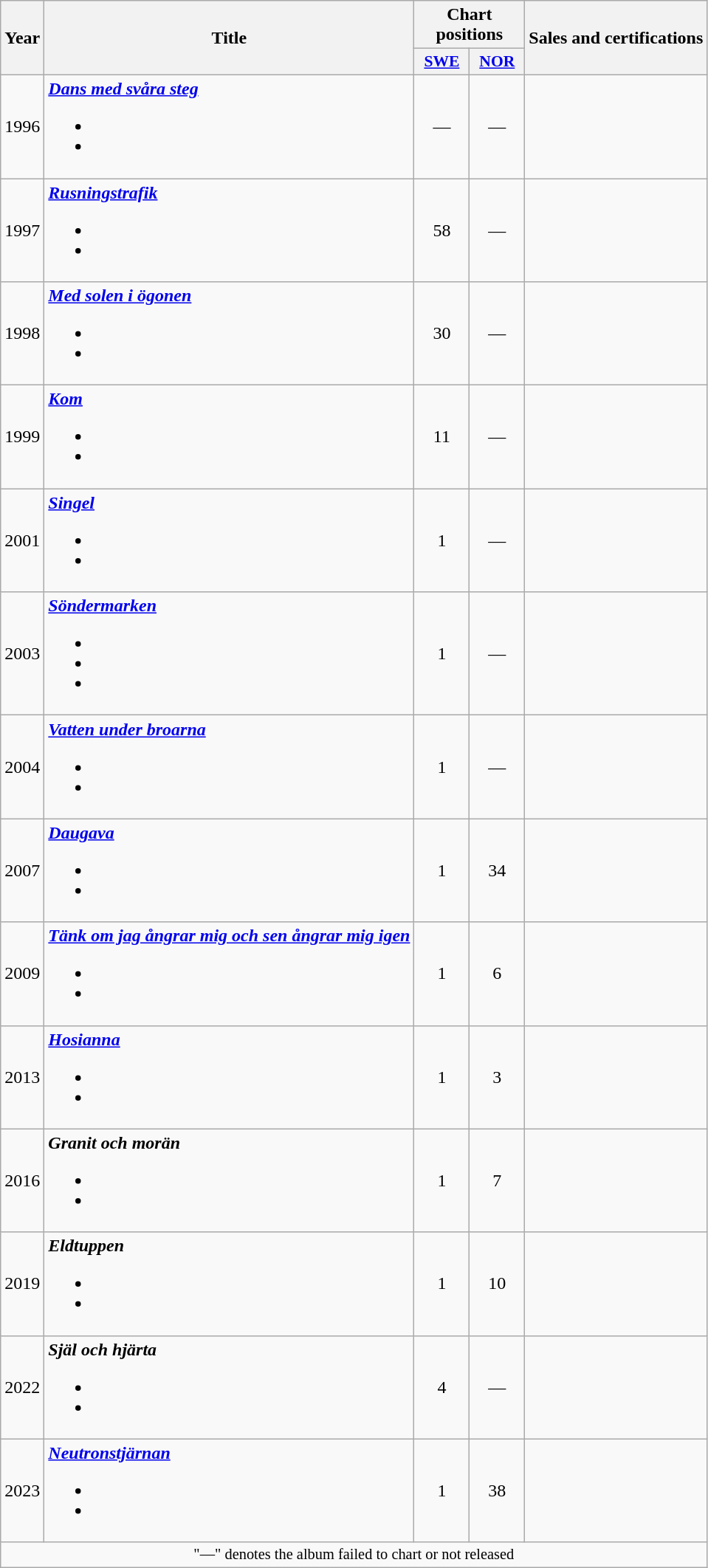<table class="wikitable">
<tr>
<th rowspan="2">Year</th>
<th rowspan="2">Title</th>
<th colspan="2">Chart positions</th>
<th rowspan="2">Sales and certifications</th>
</tr>
<tr style="font-size:90%">
<th style="width:3em;"><a href='#'>SWE</a><br></th>
<th style="width:3em;"><a href='#'>NOR</a><br></th>
</tr>
<tr>
<td>1996</td>
<td align="left"><strong><em><a href='#'>Dans med svåra steg</a></em></strong><br><ul><li></li><li></li></ul></td>
<td align="center">—</td>
<td align="center">—</td>
<td align="left"></td>
</tr>
<tr>
<td>1997</td>
<td align="left"><strong><em><a href='#'>Rusningstrafik</a></em></strong><br><ul><li></li><li></li></ul></td>
<td align="center">58</td>
<td align="center">—</td>
<td align="left"></td>
</tr>
<tr>
<td>1998</td>
<td align="left"><strong><em><a href='#'>Med solen i ögonen</a></em></strong><br><ul><li></li><li></li></ul></td>
<td align="center">30</td>
<td align="center">—</td>
<td align="left"></td>
</tr>
<tr>
<td>1999</td>
<td align="left"><strong><em><a href='#'>Kom</a></em></strong><br><ul><li></li><li></li></ul></td>
<td align="center">11</td>
<td align="center">—</td>
<td align="left"></td>
</tr>
<tr>
<td>2001</td>
<td align="left"><strong><em><a href='#'>Singel</a></em></strong><br><ul><li></li><li></li></ul></td>
<td align="center">1</td>
<td align="center">—</td>
<td align="left"></td>
</tr>
<tr>
<td>2003</td>
<td align="left"><strong><em><a href='#'>Söndermarken</a></em></strong><br><ul><li></li><li></li><li></li></ul></td>
<td align="center">1</td>
<td align="center">—</td>
<td align="left"></td>
</tr>
<tr>
<td>2004</td>
<td align="left"><strong><em><a href='#'>Vatten under broarna</a></em></strong><br><ul><li></li><li></li></ul></td>
<td align="center">1</td>
<td align="center">—</td>
<td align="left"></td>
</tr>
<tr>
<td>2007</td>
<td align="left"><strong><em><a href='#'>Daugava</a></em></strong><br><ul><li></li><li></li></ul></td>
<td align="center">1</td>
<td align="center">34</td>
<td align="left"></td>
</tr>
<tr>
<td>2009</td>
<td align="left"><strong><em><a href='#'>Tänk om jag ångrar mig och sen ångrar mig igen</a></em></strong><br><ul><li></li><li></li></ul></td>
<td align="center">1</td>
<td align="center">6</td>
<td align="left"></td>
</tr>
<tr>
<td>2013</td>
<td align="left"><strong><em><a href='#'>Hosianna</a></em></strong><br><ul><li></li><li></li></ul></td>
<td align="center">1</td>
<td align="center">3</td>
<td align="left"></td>
</tr>
<tr>
<td>2016</td>
<td align="left"><strong><em>Granit och morän</em></strong><br><ul><li></li><li></li></ul></td>
<td align="center">1</td>
<td align="center">7</td>
<td align="left"></td>
</tr>
<tr>
<td>2019</td>
<td align="left"><strong><em>Eldtuppen</em></strong><br><ul><li></li><li></li></ul></td>
<td align="center">1</td>
<td align="center">10</td>
<td align="left"></td>
</tr>
<tr>
<td>2022</td>
<td align="left"><strong><em>Själ och hjärta</em></strong><br><ul><li></li><li></li></ul></td>
<td align="center">4</td>
<td align="center">—</td>
<td align="left"></td>
</tr>
<tr>
<td>2023</td>
<td align="left"><strong><em><a href='#'>Neutronstjärnan</a></em></strong><br><ul><li></li><li></li></ul></td>
<td align="center">1<br></td>
<td align="center">38<br></td>
<td align="left"></td>
</tr>
<tr>
<td align="center" colspan="20" style="font-size:85%">"—" denotes the album failed to chart or not released</td>
</tr>
</table>
